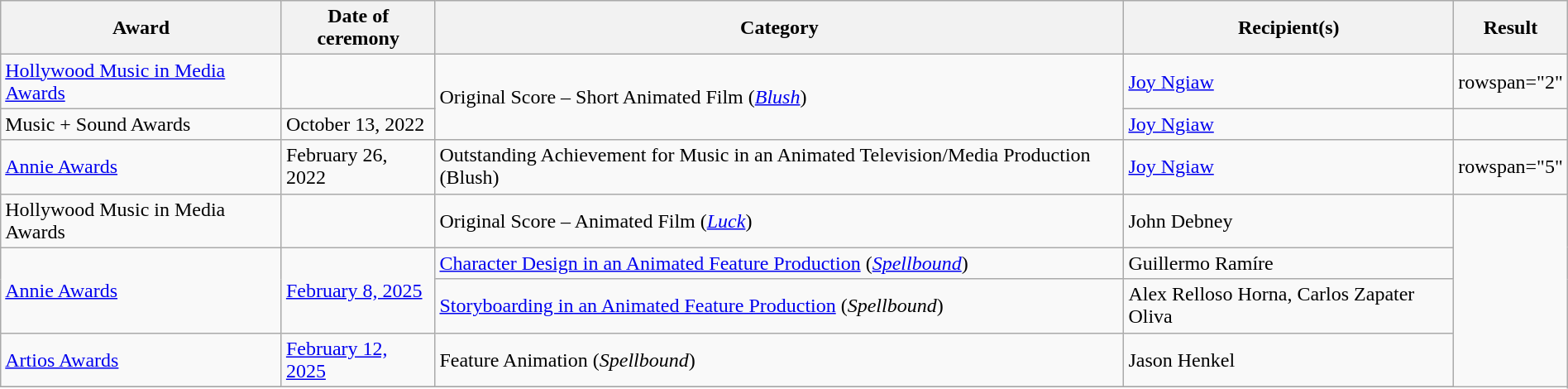<table class="wikitable sortable" style="width:100%;">
<tr>
<th scope="col">Award</th>
<th scope="col">Date of ceremony</th>
<th scope="col">Category</th>
<th scope="col">Recipient(s)</th>
<th scope="col">Result</th>
</tr>
<tr>
<td><a href='#'>Hollywood Music in Media Awards</a></td>
<td><a href='#'></a></td>
<td rowspan="2">Original Score – Short Animated Film (<em><a href='#'>Blush</a></em>)</td>
<td><a href='#'>Joy Ngiaw</a></td>
<td>rowspan="2" </td>
</tr>
<tr>
<td>Music + Sound Awards</td>
<td>October 13, 2022</td>
<td><a href='#'>Joy Ngiaw</a></td>
</tr>
<tr>
<td><a href='#'>Annie Awards</a></td>
<td>February 26, 2022</td>
<td>Outstanding Achievement for Music in an Animated Television/Media Production (Blush)</td>
<td><a href='#'>Joy Ngiaw</a></td>
<td>rowspan="5" </td>
</tr>
<tr>
<td>Hollywood Music in Media Awards</td>
<td><a href='#'></a></td>
<td>Original Score – Animated Film (<em><a href='#'>Luck</a></em>)</td>
<td>John Debney</td>
</tr>
<tr>
<td rowspan="2"><a href='#'>Annie Awards</a></td>
<td rowspan="2"><a href='#'>February 8, 2025</a></td>
<td><a href='#'>Character Design in an Animated Feature Production</a> (<em><a href='#'>Spellbound</a></em>)</td>
<td>Guillermo Ramíre</td>
</tr>
<tr>
<td><a href='#'>Storyboarding in an Animated Feature Production</a> (<em>Spellbound</em>)</td>
<td>Alex Relloso Horna, Carlos Zapater Oliva</td>
</tr>
<tr>
<td><a href='#'>Artios Awards</a></td>
<td><a href='#'>February 12, 2025</a></td>
<td>Feature Animation (<em>Spellbound</em>)</td>
<td>Jason Henkel</td>
</tr>
<tr>
</tr>
</table>
